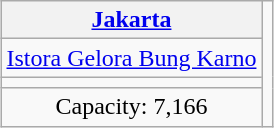<table class="wikitable" style="margin:1em auto; text-align:center">
<tr>
<th><a href='#'>Jakarta</a></th>
<td rowspan=4></td>
</tr>
<tr>
<td><a href='#'>Istora Gelora Bung Karno</a></td>
</tr>
<tr>
<td></td>
</tr>
<tr>
<td>Capacity: 7,166</td>
</tr>
</table>
